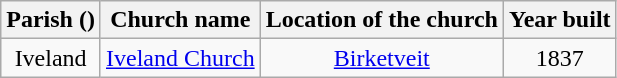<table class="wikitable" style="text-align:center">
<tr>
<th>Parish ()</th>
<th>Church name</th>
<th>Location of the church</th>
<th>Year built</th>
</tr>
<tr>
<td>Iveland</td>
<td><a href='#'>Iveland Church</a></td>
<td><a href='#'>Birketveit</a></td>
<td>1837</td>
</tr>
</table>
